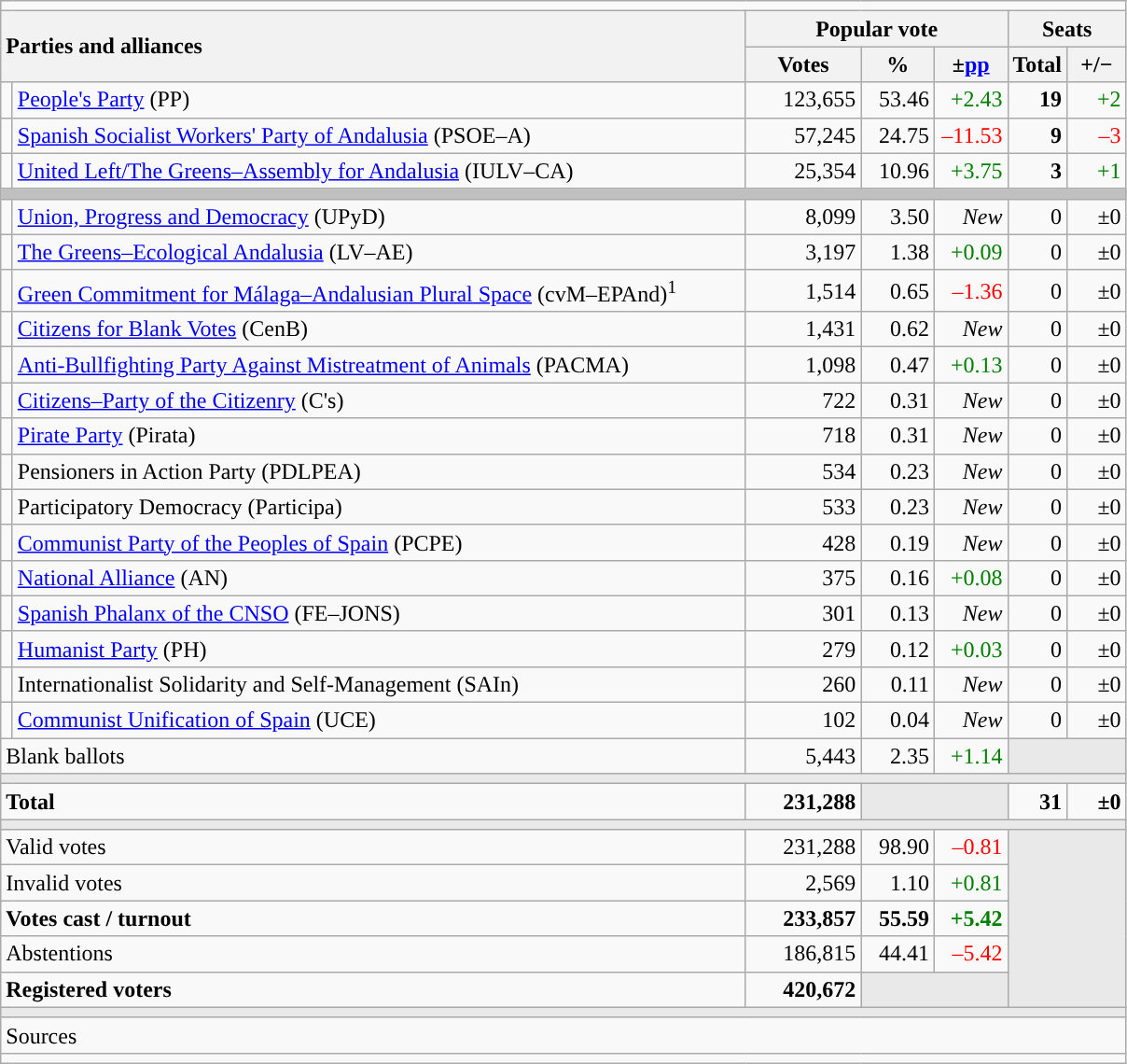<table class="wikitable" style="text-align:right;">
<tr>
<td colspan="7"></td>
</tr>
<tr>
<th style="text-align:left;" rowspan="2" colspan="2" width="525">Parties and alliances</th>
<th colspan="3">Popular vote</th>
<th colspan="2">Seats</th>
</tr>
<tr>
<th width="75">Votes</th>
<th width="45">%</th>
<th width="45">±<a href='#'>pp</a></th>
<th width="35">Total</th>
<th width="35">+/−</th>
</tr>
<tr>
<td width="1" style="color:inherit;background:"></td>
<td align="left"><a href='#'>People's Party</a> (PP)</td>
<td>123,655</td>
<td>53.46</td>
<td style="color:green;">+2.43</td>
<td><strong>19</strong></td>
<td style="color:green;">+2</td>
</tr>
<tr>
<td style="color:inherit;background:"></td>
<td align="left"><a href='#'>Spanish Socialist Workers' Party of Andalusia</a> (PSOE–A)</td>
<td>57,245</td>
<td>24.75</td>
<td style="color:red;">–11.53</td>
<td><strong>9</strong></td>
<td style="color:red;">–3</td>
</tr>
<tr>
<td style="color:inherit;background:"></td>
<td align="left"><a href='#'>United Left/The Greens–Assembly for Andalusia</a> (IULV–CA)</td>
<td>25,354</td>
<td>10.96</td>
<td style="color:green;">+3.75</td>
<td><strong>3</strong></td>
<td style="color:green;">+1</td>
</tr>
<tr>
<td colspan="7" bgcolor="#C0C0C0"></td>
</tr>
<tr>
<td style="color:inherit;background:"></td>
<td align="left"><a href='#'>Union, Progress and Democracy</a> (UPyD)</td>
<td>8,099</td>
<td>3.50</td>
<td><em>New</em></td>
<td>0</td>
<td>±0</td>
</tr>
<tr>
<td style="color:inherit;background:"></td>
<td align="left"><a href='#'>The Greens–Ecological Andalusia</a> (LV–AE)</td>
<td>3,197</td>
<td>1.38</td>
<td style="color:green;">+0.09</td>
<td>0</td>
<td>±0</td>
</tr>
<tr>
<td style="color:inherit;background:"></td>
<td align="left"><a href='#'>Green Commitment for Málaga–Andalusian Plural Space</a> (cvM–EPAnd)<sup>1</sup></td>
<td>1,514</td>
<td>0.65</td>
<td style="color:red;">–1.36</td>
<td>0</td>
<td>±0</td>
</tr>
<tr>
<td style="color:inherit;background:"></td>
<td align="left"><a href='#'>Citizens for Blank Votes</a> (CenB)</td>
<td>1,431</td>
<td>0.62</td>
<td><em>New</em></td>
<td>0</td>
<td>±0</td>
</tr>
<tr>
<td style="color:inherit;background:"></td>
<td align="left"><a href='#'>Anti-Bullfighting Party Against Mistreatment of Animals</a> (PACMA)</td>
<td>1,098</td>
<td>0.47</td>
<td style="color:green;">+0.13</td>
<td>0</td>
<td>±0</td>
</tr>
<tr>
<td style="color:inherit;background:"></td>
<td align="left"><a href='#'>Citizens–Party of the Citizenry</a> (C's)</td>
<td>722</td>
<td>0.31</td>
<td><em>New</em></td>
<td>0</td>
<td>±0</td>
</tr>
<tr>
<td style="color:inherit;background:"></td>
<td align="left"><a href='#'>Pirate Party</a> (Pirata)</td>
<td>718</td>
<td>0.31</td>
<td><em>New</em></td>
<td>0</td>
<td>±0</td>
</tr>
<tr>
<td style="color:inherit;background:"></td>
<td align="left">Pensioners in Action Party (PDLPEA)</td>
<td>534</td>
<td>0.23</td>
<td><em>New</em></td>
<td>0</td>
<td>±0</td>
</tr>
<tr>
<td style="color:inherit;background:"></td>
<td align="left">Participatory Democracy (Participa)</td>
<td>533</td>
<td>0.23</td>
<td><em>New</em></td>
<td>0</td>
<td>±0</td>
</tr>
<tr>
<td style="color:inherit;background:"></td>
<td align="left"><a href='#'>Communist Party of the Peoples of Spain</a> (PCPE)</td>
<td>428</td>
<td>0.19</td>
<td><em>New</em></td>
<td>0</td>
<td>±0</td>
</tr>
<tr>
<td style="color:inherit;background:"></td>
<td align="left"><a href='#'>National Alliance</a> (AN)</td>
<td>375</td>
<td>0.16</td>
<td style="color:green;">+0.08</td>
<td>0</td>
<td>±0</td>
</tr>
<tr>
<td style="color:inherit;background:"></td>
<td align="left"><a href='#'>Spanish Phalanx of the CNSO</a> (FE–JONS)</td>
<td>301</td>
<td>0.13</td>
<td><em>New</em></td>
<td>0</td>
<td>±0</td>
</tr>
<tr>
<td style="color:inherit;background:"></td>
<td align="left"><a href='#'>Humanist Party</a> (PH)</td>
<td>279</td>
<td>0.12</td>
<td style="color:green;">+0.03</td>
<td>0</td>
<td>±0</td>
</tr>
<tr>
<td style="color:inherit;background:"></td>
<td align="left">Internationalist Solidarity and Self-Management (SAIn)</td>
<td>260</td>
<td>0.11</td>
<td><em>New</em></td>
<td>0</td>
<td>±0</td>
</tr>
<tr>
<td style="color:inherit;background:"></td>
<td align="left"><a href='#'>Communist Unification of Spain</a> (UCE)</td>
<td>102</td>
<td>0.04</td>
<td><em>New</em></td>
<td>0</td>
<td>±0</td>
</tr>
<tr>
<td align="left" colspan="2">Blank ballots</td>
<td>5,443</td>
<td>2.35</td>
<td style="color:green;">+1.14</td>
<td bgcolor="#E9E9E9" colspan="2"></td>
</tr>
<tr>
<td colspan="7" bgcolor="#E9E9E9"></td>
</tr>
<tr style="font-weight:bold;">
<td align="left" colspan="2">Total</td>
<td>231,288</td>
<td bgcolor="#E9E9E9" colspan="2"></td>
<td>31</td>
<td>±0</td>
</tr>
<tr>
<td colspan="7" bgcolor="#E9E9E9"></td>
</tr>
<tr>
<td align="left" colspan="2">Valid votes</td>
<td>231,288</td>
<td>98.90</td>
<td style="color:red;">–0.81</td>
<td bgcolor="#E9E9E9" colspan="2" rowspan="5"></td>
</tr>
<tr>
<td align="left" colspan="2">Invalid votes</td>
<td>2,569</td>
<td>1.10</td>
<td style="color:green;">+0.81</td>
</tr>
<tr style="font-weight:bold;">
<td align="left" colspan="2">Votes cast / turnout</td>
<td>233,857</td>
<td>55.59</td>
<td style="color:green;">+5.42</td>
</tr>
<tr>
<td align="left" colspan="2">Abstentions</td>
<td>186,815</td>
<td>44.41</td>
<td style="color:red;">–5.42</td>
</tr>
<tr style="font-weight:bold;">
<td align="left" colspan="2">Registered voters</td>
<td>420,672</td>
<td bgcolor="#E9E9E9" colspan="2"></td>
</tr>
<tr>
<td colspan="7" bgcolor="#E9E9E9"></td>
</tr>
<tr>
<td align="left" colspan="7">Sources</td>
</tr>
<tr>
<td colspan="7" style="text-align:left; max-width:790px;"></td>
</tr>
</table>
